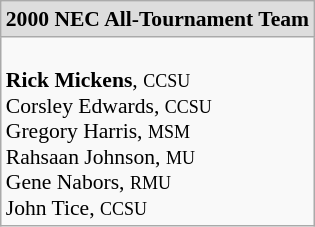<table class="wikitable" style="white-space:nowrap; font-size:90%;">
<tr>
<td colspan="7" style="text-align:center; background:#ddd;"><strong>2000 NEC  All-Tournament Team</strong></td>
</tr>
<tr>
<td><br><strong>Rick Mickens</strong>, <small>CCSU</small><br>
Corsley Edwards, <small>CCSU</small><br>
Gregory Harris, <small>MSM</small><br>
Rahsaan Johnson, <small>MU</small><br>
Gene Nabors, <small>RMU</small><br>
John Tice, <small>CCSU</small><br></td>
</tr>
</table>
